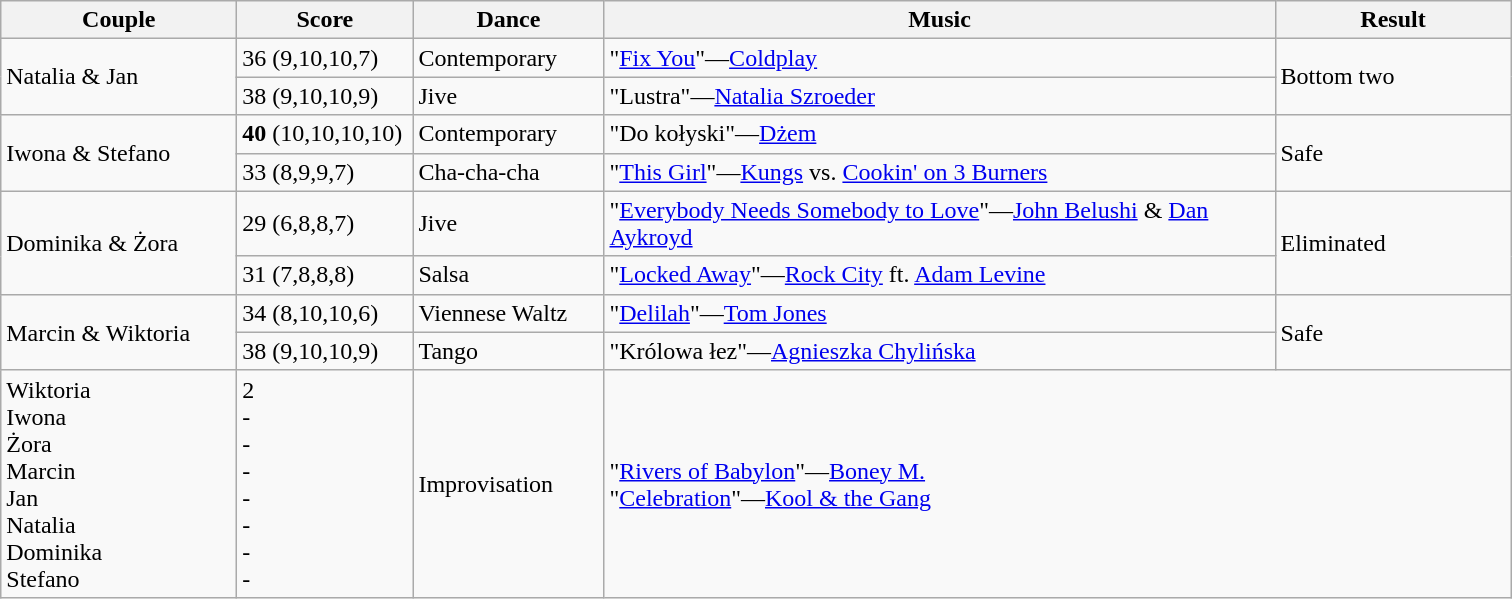<table class="wikitable">
<tr>
<th style="width:150px;">Couple</th>
<th style="width:110px;">Score</th>
<th style="width:120px;">Dance</th>
<th style="width:440px;">Music</th>
<th style="width:150px;">Result</th>
</tr>
<tr>
<td rowspan="2">Natalia & Jan</td>
<td>36 (9,10,10,7)</td>
<td>Contemporary</td>
<td>"<a href='#'>Fix You</a>"—<a href='#'>Coldplay</a></td>
<td rowspan="2">Bottom two</td>
</tr>
<tr>
<td>38 (9,10,10,9)</td>
<td>Jive</td>
<td>"Lustra"—<a href='#'>Natalia Szroeder</a></td>
</tr>
<tr>
<td rowspan="2">Iwona & Stefano</td>
<td><strong>40</strong> (10,10,10,10)</td>
<td>Contemporary</td>
<td>"Do kołyski"—<a href='#'>Dżem</a></td>
<td rowspan="2">Safe</td>
</tr>
<tr>
<td>33 (8,9,9,7)</td>
<td>Cha-cha-cha</td>
<td>"<a href='#'>This Girl</a>"—<a href='#'>Kungs</a> vs. <a href='#'>Cookin' on 3 Burners</a></td>
</tr>
<tr>
<td rowspan="2">Dominika & Żora</td>
<td>29 (6,8,8,7)</td>
<td>Jive</td>
<td>"<a href='#'>Everybody Needs Somebody to Love</a>"—<a href='#'>John Belushi</a> & <a href='#'>Dan Aykroyd</a></td>
<td rowspan="2">Eliminated</td>
</tr>
<tr>
<td>31 (7,8,8,8)</td>
<td>Salsa</td>
<td>"<a href='#'>Locked Away</a>"—<a href='#'>Rock City</a> ft. <a href='#'>Adam Levine</a></td>
</tr>
<tr>
<td rowspan="2">Marcin & Wiktoria</td>
<td>34 (8,10,10,6)</td>
<td>Viennese Waltz</td>
<td>"<a href='#'>Delilah</a>"—<a href='#'>Tom Jones</a></td>
<td rowspan="2">Safe</td>
</tr>
<tr>
<td>38 (9,10,10,9)</td>
<td>Tango</td>
<td>"Królowa łez"—<a href='#'>Agnieszka Chylińska</a></td>
</tr>
<tr>
<td>Wiktoria<br>Iwona<br>Żora<br>Marcin<br>Jan<br>Natalia<br>Dominika<br>Stefano</td>
<td>2<br>-<br>-<br>-<br>-<br>-<br>-<br>-</td>
<td>Improvisation</td>
<td colspan="2">"<a href='#'>Rivers of Babylon</a>"—<a href='#'>Boney M.</a><br>"<a href='#'>Celebration</a>"—<a href='#'>Kool & the Gang</a></td>
</tr>
</table>
